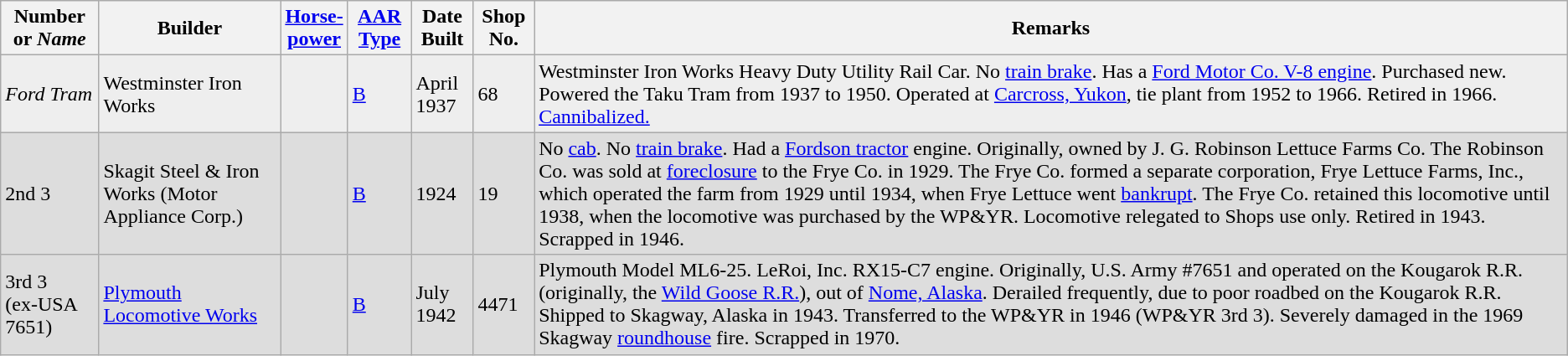<table class="wikitable">
<tr>
<th>Number or <em>Name</em></th>
<th>Builder</th>
<th><a href='#'>Horse-<br>power</a></th>
<th><a href='#'>AAR Type</a></th>
<th>Date Built</th>
<th>Shop No.</th>
<th>Remarks</th>
</tr>
<tr bgcolor=#EEEEEE>
<td><em>Ford Tram</em></td>
<td>Westminster Iron Works</td>
<td></td>
<td><a href='#'>B</a></td>
<td>April 1937</td>
<td>68</td>
<td>Westminster Iron Works Heavy Duty Utility Rail Car.  No <a href='#'>train brake</a>.  Has a <a href='#'>Ford Motor Co. V-8 engine</a>.  Purchased new. Powered the Taku Tram from 1937 to 1950.  Operated at <a href='#'>Carcross, Yukon</a>, tie plant from 1952 to 1966. Retired in 1966. <a href='#'>Cannibalized.</a></td>
</tr>
<tr bgcolor=#DDDDDD>
<td>2nd 3</td>
<td>Skagit Steel & Iron Works (Motor Appliance Corp.)</td>
<td></td>
<td><a href='#'>B</a></td>
<td>1924</td>
<td>19</td>
<td>No <a href='#'>cab</a>.  No <a href='#'>train brake</a>. Had a <a href='#'>Fordson tractor</a> engine.  Originally, owned by J. G. Robinson Lettuce Farms Co.  The Robinson Co. was sold at <a href='#'>foreclosure</a> to the Frye Co. in 1929.  The Frye Co. formed a separate corporation, Frye Lettuce Farms, Inc., which operated the farm from 1929 until 1934, when Frye Lettuce went <a href='#'>bankrupt</a>.  The Frye Co. retained this locomotive until 1938, when the locomotive was purchased by the WP&YR.  Locomotive relegated to Shops use only.  Retired in 1943.  Scrapped in 1946.</td>
</tr>
<tr bgcolor=#DDDDDD>
<td>3rd 3<br>(ex-USA 7651)</td>
<td><a href='#'>Plymouth Locomotive Works</a></td>
<td></td>
<td><a href='#'>B</a></td>
<td>July 1942</td>
<td>4471</td>
<td>Plymouth Model ML6-25. LeRoi, Inc. RX15-C7 engine. Originally, U.S. Army #7651 and operated on the Kougarok R.R. (originally, the <a href='#'>Wild Goose R.R.</a>), out of <a href='#'>Nome, Alaska</a>. Derailed frequently, due to poor roadbed on the Kougarok R.R. Shipped to Skagway, Alaska in 1943. Transferred to the WP&YR in 1946 (WP&YR 3rd 3). Severely damaged in the 1969 Skagway <a href='#'>roundhouse</a> fire. Scrapped in 1970.</td>
</tr>
</table>
